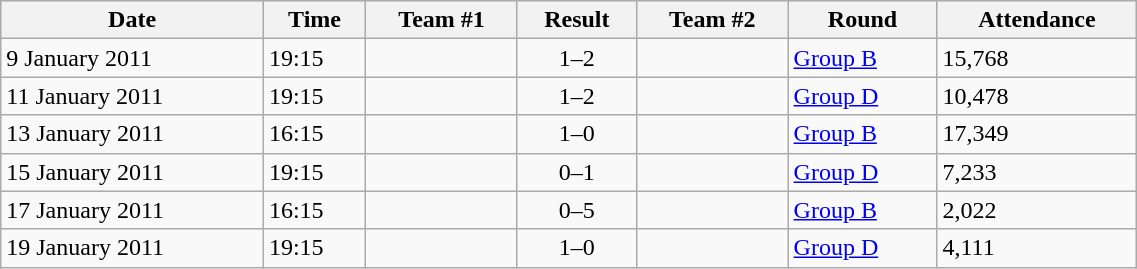<table class="wikitable" style="text-align: left;" width="60%">
<tr>
<th>Date</th>
<th>Time</th>
<th>Team #1</th>
<th>Result</th>
<th>Team #2</th>
<th>Round</th>
<th>Attendance</th>
</tr>
<tr>
<td>9 January 2011</td>
<td>19:15</td>
<td></td>
<td style="text-align:center;">1–2</td>
<td></td>
<td><a href='#'>Group B</a></td>
<td>15,768</td>
</tr>
<tr>
<td>11 January 2011</td>
<td>19:15</td>
<td></td>
<td style="text-align:center;">1–2</td>
<td></td>
<td><a href='#'>Group D</a></td>
<td>10,478</td>
</tr>
<tr>
<td>13 January 2011</td>
<td>16:15</td>
<td></td>
<td style="text-align:center;">1–0</td>
<td></td>
<td><a href='#'>Group B</a></td>
<td>17,349</td>
</tr>
<tr>
<td>15 January 2011</td>
<td>19:15</td>
<td></td>
<td style="text-align:center;">0–1</td>
<td></td>
<td><a href='#'>Group D</a></td>
<td>7,233</td>
</tr>
<tr>
<td>17 January 2011</td>
<td>16:15</td>
<td></td>
<td style="text-align:center;">0–5</td>
<td></td>
<td><a href='#'>Group B</a></td>
<td>2,022</td>
</tr>
<tr>
<td>19 January 2011</td>
<td>19:15</td>
<td></td>
<td style="text-align:center;">1–0</td>
<td></td>
<td><a href='#'>Group D</a></td>
<td>4,111</td>
</tr>
</table>
